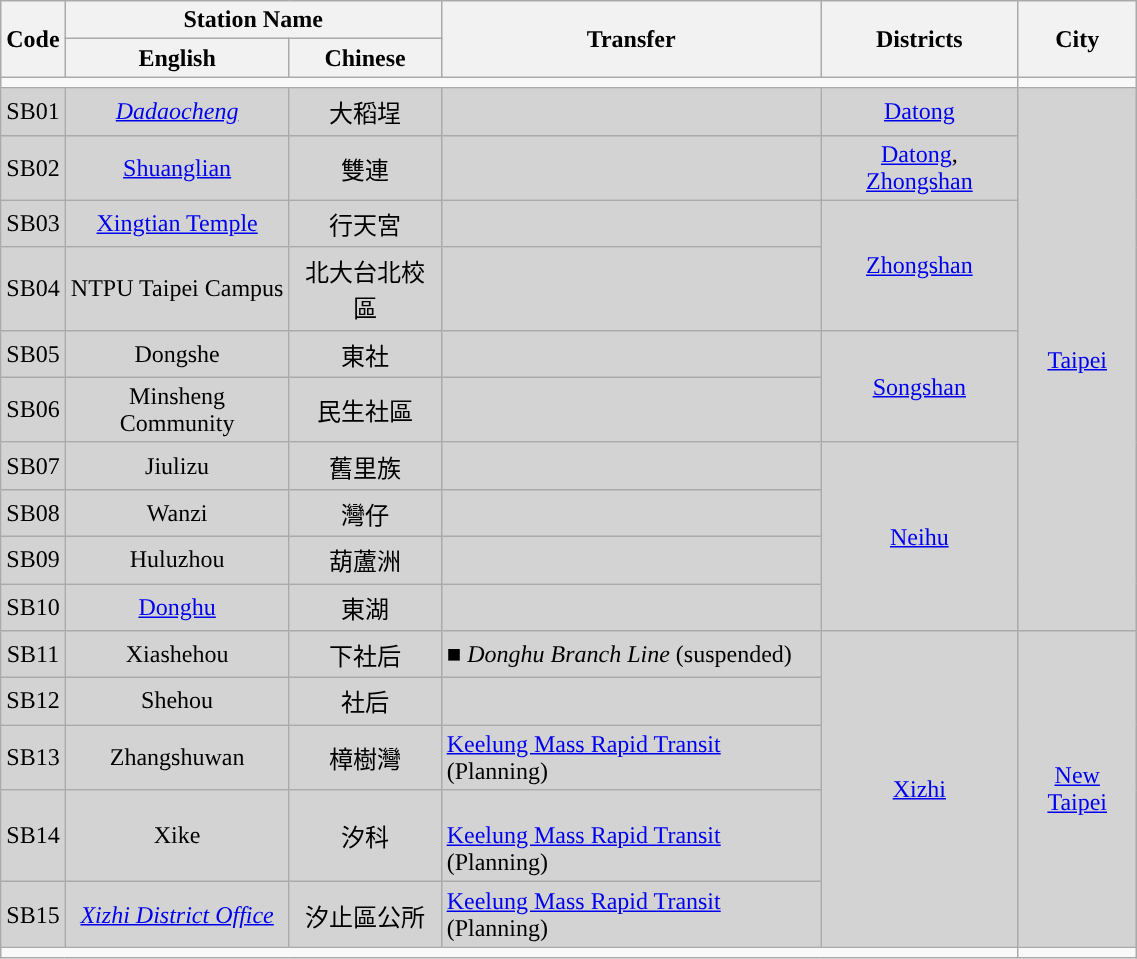<table class=wikitable width=60%>
<tr>
<th rowspan=2>Code</th>
<th colspan=2>Station Name</th>
<th rowspan=2>Transfer</th>
<th rowspan="2">Districts</th>
<th rowspan="2">City</th>
</tr>
<tr align=center>
<th>English</th>
<th>Chinese</th>
</tr>
<tr align=center>
<td colspan="5"></td>
</tr>
<tr align=center bgcolor = "lightgrey">
<td><span>SB01</span></td>
<td><em><a href='#'>Dadaocheng</a></em></td>
<td><span>大稻埕</span></td>
<td align=left></td>
<td><a href='#'>Datong</a></td>
<td rowspan="10"><a href='#'>Taipei</a></td>
</tr>
<tr align=center bgcolor = "lightgrey">
<td><span>SB02</span></td>
<td><a href='#'>Shuanglian</a></td>
<td><span>雙連</span></td>
<td align=left> </td>
<td><a href='#'>Datong</a>, <a href='#'>Zhongshan</a></td>
</tr>
<tr align=center bgcolor = "lightgrey">
<td><span>SB03</span></td>
<td><a href='#'>Xingtian Temple</a></td>
<td><span>行天宮</span></td>
<td align=left> </td>
<td rowspan="2"><a href='#'>Zhongshan</a></td>
</tr>
<tr align=center bgcolor = "lightgrey">
<td><span>SB04</span></td>
<td>NTPU Taipei Campus</td>
<td><span>北大台北校區</span></td>
<td align=left> </td>
</tr>
<tr align=center bgcolor = "lightgrey">
<td><span>SB05</span></td>
<td>Dongshe</td>
<td><span>東社</span></td>
<td align=left></td>
<td rowspan="2"><a href='#'>Songshan</a></td>
</tr>
<tr align=center bgcolor = "lightgrey">
<td><span>SB06</span></td>
<td>Minsheng Community</td>
<td><span>民生社區</span></td>
<td align=left></td>
</tr>
<tr align=center bgcolor = "lightgrey">
<td><span>SB07</span></td>
<td>Jiulizu</td>
<td><span>舊里族</span></td>
<td align=left> </td>
<td rowspan="4"><a href='#'>Neihu</a></td>
</tr>
<tr align=center bgcolor = "lightgrey">
<td><span>SB08</span></td>
<td>Wanzi</td>
<td><span>灣仔</span></td>
<td align=left></td>
</tr>
<tr align=center bgcolor = "lightgrey">
<td><span>SB09</span></td>
<td>Huluzhou</td>
<td><span>葫蘆洲</span></td>
<td align=left></td>
</tr>
<tr align=center bgcolor = "lightgrey">
<td><span>SB10</span></td>
<td><a href='#'>Donghu</a></td>
<td><span>東湖</span></td>
<td align=left> </td>
</tr>
<tr align=center bgcolor = "lightgrey">
<td><span>SB11</span></td>
<td>Xiashehou</td>
<td><span>下社后</span></td>
<td align=left><span>■</span> <em>Donghu Branch Line</em> (suspended)</td>
<td rowspan="5"><a href='#'>Xizhi</a></td>
<td rowspan="5"><a href='#'>New Taipei</a></td>
</tr>
<tr align=center bgcolor = "lightgrey">
<td><span>SB12</span></td>
<td>Shehou</td>
<td><span>社后</span></td>
<td align=left></td>
</tr>
<tr align=center bgcolor = "lightgrey">
<td><span>SB13</span></td>
<td>Zhangshuwan</td>
<td><span>樟樹灣</span></td>
<td align=left><a href='#'>Keelung Mass Rapid Transit</a> (Planning)</td>
</tr>
<tr align=center bgcolor = "lightgrey">
<td><span>SB14</span></td>
<td>Xike</td>
<td><span>汐科</span></td>
<td align=left><br> <a href='#'>Keelung Mass Rapid Transit</a> (Planning)</td>
</tr>
<tr align=center bgcolor = "lightgrey">
<td><span>SB15</span></td>
<td><em><a href='#'>Xizhi District Office</a></em></td>
<td><span>汐止區公所</span></td>
<td align=left><a href='#'>Keelung Mass Rapid Transit</a> (Planning)</td>
</tr>
<tr align=center>
<td colspan="5"></td>
</tr>
</table>
